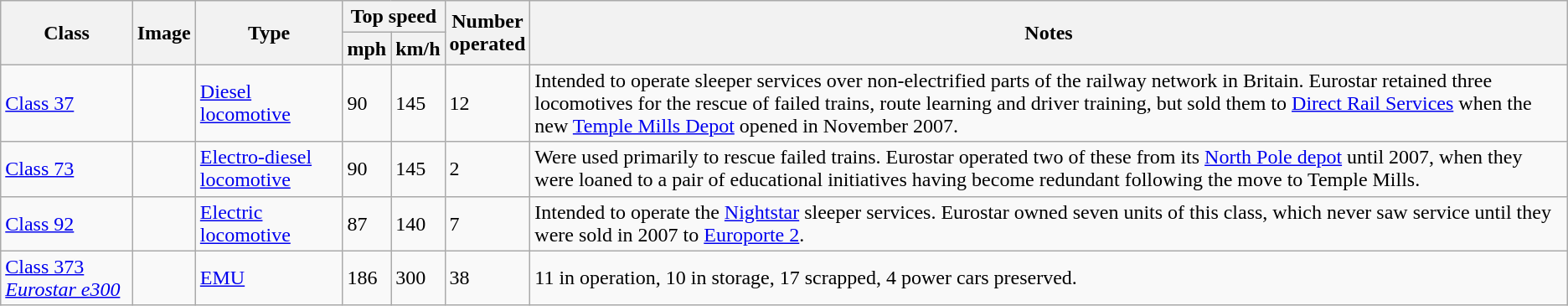<table class="wikitable">
<tr style="background:#f9f9f9;">
<th rowspan="2">Class</th>
<th rowspan="2">Image</th>
<th rowspan="2">Type</th>
<th colspan="2">Top speed</th>
<th rowspan="2">Number<br>operated</th>
<th rowspan="2">Notes</th>
</tr>
<tr style="background:#f9f9f9;">
<th>mph</th>
<th>km/h</th>
</tr>
<tr>
<td><a href='#'>Class 37</a></td>
<td></td>
<td><a href='#'>Diesel locomotive</a></td>
<td>90</td>
<td>145</td>
<td>12</td>
<td>Intended to operate sleeper services over non-electrified parts of the railway network in Britain. Eurostar retained three locomotives for the rescue of failed trains, route learning and driver training, but sold them to <a href='#'>Direct Rail Services</a> when the new <a href='#'>Temple Mills Depot</a> opened in November 2007.</td>
</tr>
<tr>
<td><a href='#'>Class 73</a></td>
<td></td>
<td><a href='#'>Electro-diesel locomotive</a></td>
<td>90</td>
<td>145</td>
<td>2</td>
<td>Were used primarily to rescue failed trains. Eurostar operated two of these from its <a href='#'>North Pole depot</a> until 2007, when they were loaned to a pair of educational initiatives having become redundant following the move to Temple Mills.</td>
</tr>
<tr>
<td><a href='#'>Class 92</a></td>
<td></td>
<td><a href='#'>Electric locomotive</a></td>
<td>87</td>
<td>140</td>
<td>7</td>
<td>Intended to operate the <a href='#'>Nightstar</a> sleeper services. Eurostar owned seven units of this class, which never saw service until they were sold in 2007 to <a href='#'>Europorte 2</a>.</td>
</tr>
<tr>
<td><a href='#'>Class 373 <em>Eurostar e300</em></a></td>
<td></td>
<td><a href='#'>EMU</a></td>
<td>186</td>
<td>300</td>
<td>38</td>
<td>11 in operation, 10 in storage, 17 scrapped, 4 power cars preserved.</td>
</tr>
</table>
